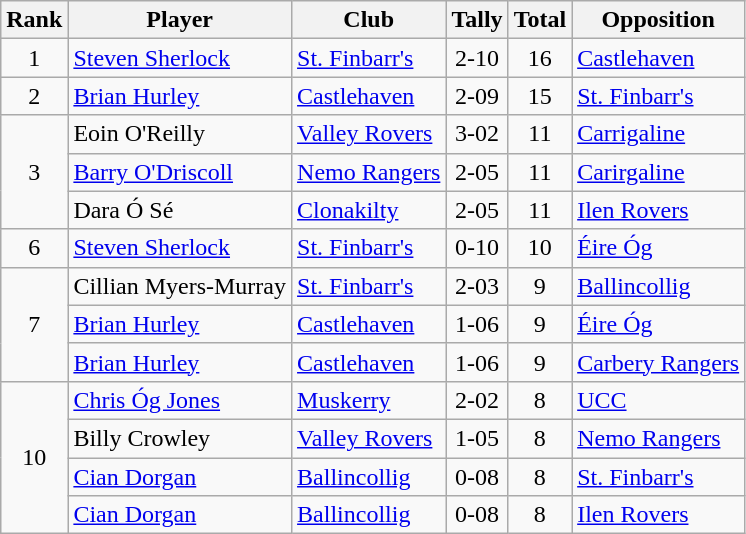<table class="wikitable">
<tr>
<th>Rank</th>
<th>Player</th>
<th>Club</th>
<th>Tally</th>
<th>Total</th>
<th>Opposition</th>
</tr>
<tr>
<td rowspan="1" style="text-align:center;">1</td>
<td><a href='#'>Steven Sherlock</a></td>
<td><a href='#'>St. Finbarr's</a></td>
<td align=center>2-10</td>
<td align=center>16</td>
<td><a href='#'>Castlehaven</a></td>
</tr>
<tr>
<td rowspan="1" style="text-align:center;">2</td>
<td><a href='#'>Brian Hurley</a></td>
<td><a href='#'>Castlehaven</a></td>
<td align=center>2-09</td>
<td align=center>15</td>
<td><a href='#'>St. Finbarr's</a></td>
</tr>
<tr>
<td rowspan="3" style="text-align:center;">3</td>
<td>Eoin O'Reilly</td>
<td><a href='#'>Valley Rovers</a></td>
<td align=center>3-02</td>
<td align=center>11</td>
<td><a href='#'>Carrigaline</a></td>
</tr>
<tr>
<td><a href='#'>Barry O'Driscoll</a></td>
<td><a href='#'>Nemo Rangers</a></td>
<td align=center>2-05</td>
<td align=center>11</td>
<td><a href='#'>Carirgaline</a></td>
</tr>
<tr>
<td>Dara Ó Sé</td>
<td><a href='#'>Clonakilty</a></td>
<td align=center>2-05</td>
<td align=center>11</td>
<td><a href='#'>Ilen Rovers</a></td>
</tr>
<tr>
<td rowspan="1" style="text-align:center;">6</td>
<td><a href='#'>Steven Sherlock</a></td>
<td><a href='#'>St. Finbarr's</a></td>
<td align=center>0-10</td>
<td align=center>10</td>
<td><a href='#'>Éire Óg</a></td>
</tr>
<tr>
<td rowspan="3" style="text-align:center;">7</td>
<td>Cillian Myers-Murray</td>
<td><a href='#'>St. Finbarr's</a></td>
<td align=center>2-03</td>
<td align=center>9</td>
<td><a href='#'>Ballincollig</a></td>
</tr>
<tr>
<td><a href='#'>Brian Hurley</a></td>
<td><a href='#'>Castlehaven</a></td>
<td align=center>1-06</td>
<td align=center>9</td>
<td><a href='#'>Éire Óg</a></td>
</tr>
<tr>
<td><a href='#'>Brian Hurley</a></td>
<td><a href='#'>Castlehaven</a></td>
<td align=center>1-06</td>
<td align=center>9</td>
<td><a href='#'>Carbery Rangers</a></td>
</tr>
<tr>
<td rowspan="4" style="text-align:center;">10</td>
<td><a href='#'>Chris Óg Jones</a></td>
<td><a href='#'>Muskerry</a></td>
<td align=center>2-02</td>
<td align=center>8</td>
<td><a href='#'>UCC</a></td>
</tr>
<tr>
<td>Billy Crowley</td>
<td><a href='#'>Valley Rovers</a></td>
<td align=center>1-05</td>
<td align=center>8</td>
<td><a href='#'>Nemo Rangers</a></td>
</tr>
<tr>
<td><a href='#'>Cian Dorgan</a></td>
<td><a href='#'>Ballincollig</a></td>
<td align=center>0-08</td>
<td align=center>8</td>
<td><a href='#'>St. Finbarr's</a></td>
</tr>
<tr>
<td><a href='#'>Cian Dorgan</a></td>
<td><a href='#'>Ballincollig</a></td>
<td align=center>0-08</td>
<td align=center>8</td>
<td><a href='#'>Ilen Rovers</a></td>
</tr>
</table>
